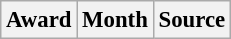<table class="wikitable sortable" style="text-align:left; font-size:95%;">
<tr>
<th>Award</th>
<th>Month</th>
<th>Source</th>
</tr>
</table>
